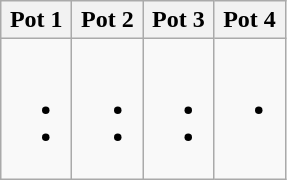<table class="wikitable">
<tr>
<th style="width: 25%;">Pot 1</th>
<th style="width: 25%;">Pot 2</th>
<th style="width: 25%;">Pot 3</th>
<th style="width: 25%;">Pot 4</th>
</tr>
<tr style="vertical-align: top;">
<td><br><ul><li></li><li></li></ul></td>
<td><br><ul><li></li><li></li></ul></td>
<td><br><ul><li></li><li></li></ul></td>
<td><br><ul><li></li></ul></td>
</tr>
</table>
